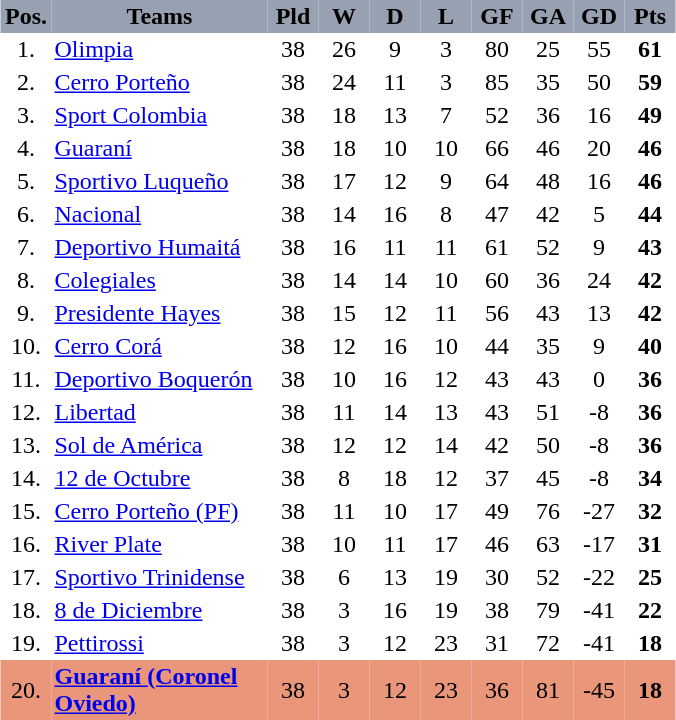<table class="sortable" align=center style="margin:1em auto; "font-size: 90%; border-collapse:collapse;" border=0 cellspacing=0 cellpadding=2>
<tr align=center bgcolor=#98A1B2>
<th width=30><span>Pos.</span></th>
<th width=140>Teams</th>
<th width=30><span>Pld</span></th>
<th width=30><span>W</span></th>
<th width=30><span>D</span></th>
<th width=30><span>L</span></th>
<th width=30><span>GF</span></th>
<th width=30><span>GA</span></th>
<th width=30><span>GD</span></th>
<th width=30><span>Pts</span></th>
</tr>
<tr align=center>
<td>1.</td>
<td align="left"><a href='#'>Olimpia</a></td>
<td>38</td>
<td>26</td>
<td>9</td>
<td>3</td>
<td>80</td>
<td>25</td>
<td>55</td>
<td><strong>61</strong></td>
</tr>
<tr align=center>
<td>2.</td>
<td align="left"><a href='#'>Cerro Porteño</a></td>
<td>38</td>
<td>24</td>
<td>11</td>
<td>3</td>
<td>85</td>
<td>35</td>
<td>50</td>
<td><strong>59</strong></td>
</tr>
<tr align=center>
<td>3.</td>
<td align="left"><a href='#'>Sport Colombia</a></td>
<td>38</td>
<td>18</td>
<td>13</td>
<td>7</td>
<td>52</td>
<td>36</td>
<td>16</td>
<td><strong>49</strong></td>
</tr>
<tr align=center>
<td>4.</td>
<td align="left"><a href='#'>Guaraní</a></td>
<td>38</td>
<td>18</td>
<td>10</td>
<td>10</td>
<td>66</td>
<td>46</td>
<td>20</td>
<td><strong>46</strong></td>
</tr>
<tr align=center>
<td>5.</td>
<td align="left"><a href='#'>Sportivo Luqueño</a></td>
<td>38</td>
<td>17</td>
<td>12</td>
<td>9</td>
<td>64</td>
<td>48</td>
<td>16</td>
<td><strong>46</strong></td>
</tr>
<tr align=center>
<td>6.</td>
<td align="left"><a href='#'>Nacional</a></td>
<td>38</td>
<td>14</td>
<td>16</td>
<td>8</td>
<td>47</td>
<td>42</td>
<td>5</td>
<td><strong>44</strong></td>
</tr>
<tr align=center>
<td>7.</td>
<td align="left"><a href='#'>Deportivo Humaitá</a></td>
<td>38</td>
<td>16</td>
<td>11</td>
<td>11</td>
<td>61</td>
<td>52</td>
<td>9</td>
<td><strong>43</strong></td>
</tr>
<tr align=center>
<td>8.</td>
<td align="left"><a href='#'>Colegiales</a></td>
<td>38</td>
<td>14</td>
<td>14</td>
<td>10</td>
<td>60</td>
<td>36</td>
<td>24</td>
<td><strong>42</strong></td>
</tr>
<tr align=center>
<td>9.</td>
<td align="left"><a href='#'>Presidente Hayes</a></td>
<td>38</td>
<td>15</td>
<td>12</td>
<td>11</td>
<td>56</td>
<td>43</td>
<td>13</td>
<td><strong>42</strong></td>
</tr>
<tr align=center>
<td>10.</td>
<td align="left"><a href='#'>Cerro Corá</a></td>
<td>38</td>
<td>12</td>
<td>16</td>
<td>10</td>
<td>44</td>
<td>35</td>
<td>9</td>
<td><strong>40</strong></td>
</tr>
<tr align=center>
<td>11.</td>
<td align="left"><a href='#'>Deportivo Boquerón</a></td>
<td>38</td>
<td>10</td>
<td>16</td>
<td>12</td>
<td>43</td>
<td>43</td>
<td>0</td>
<td><strong>36</strong></td>
</tr>
<tr align=center>
<td>12.</td>
<td align="left"><a href='#'>Libertad</a></td>
<td>38</td>
<td>11</td>
<td>14</td>
<td>13</td>
<td>43</td>
<td>51</td>
<td>-8</td>
<td><strong>36</strong></td>
</tr>
<tr align=center>
<td>13.</td>
<td align="left"><a href='#'>Sol de América</a></td>
<td>38</td>
<td>12</td>
<td>12</td>
<td>14</td>
<td>42</td>
<td>50</td>
<td>-8</td>
<td><strong>36</strong></td>
</tr>
<tr align=center>
<td>14.</td>
<td align="left"><a href='#'>12 de Octubre</a></td>
<td>38</td>
<td>8</td>
<td>18</td>
<td>12</td>
<td>37</td>
<td>45</td>
<td>-8</td>
<td><strong>34</strong></td>
</tr>
<tr align=center>
<td>15.</td>
<td align="left"><a href='#'>Cerro Porteño (PF)</a></td>
<td>38</td>
<td>11</td>
<td>10</td>
<td>17</td>
<td>49</td>
<td>76</td>
<td>-27</td>
<td><strong>32</strong></td>
</tr>
<tr align=center>
<td>16.</td>
<td align="left"><a href='#'>River Plate</a></td>
<td>38</td>
<td>10</td>
<td>11</td>
<td>17</td>
<td>46</td>
<td>63</td>
<td>-17</td>
<td><strong>31</strong></td>
</tr>
<tr align=center>
<td>17.</td>
<td align="left"><a href='#'>Sportivo Trinidense</a></td>
<td>38</td>
<td>6</td>
<td>13</td>
<td>19</td>
<td>30</td>
<td>52</td>
<td>-22</td>
<td><strong>25</strong></td>
</tr>
<tr align=center>
<td>18.</td>
<td align="left"><a href='#'>8 de Diciembre</a></td>
<td>38</td>
<td>3</td>
<td>16</td>
<td>19</td>
<td>38</td>
<td>79</td>
<td>-41</td>
<td><strong>22</strong></td>
</tr>
<tr align=center>
<td>19.</td>
<td align="left"><a href='#'>Pettirossi</a></td>
<td>38</td>
<td>3</td>
<td>12</td>
<td>23</td>
<td>31</td>
<td>72</td>
<td>-41</td>
<td><strong>18</strong></td>
</tr>
<tr align=center bgcolor=#E9967A>
<td>20.</td>
<td align="left"><strong><a href='#'>Guaraní (Coronel Oviedo)</a></strong></td>
<td>38</td>
<td>3</td>
<td>12</td>
<td>23</td>
<td>36</td>
<td>81</td>
<td>-45</td>
<td><strong>18</strong></td>
</tr>
</table>
